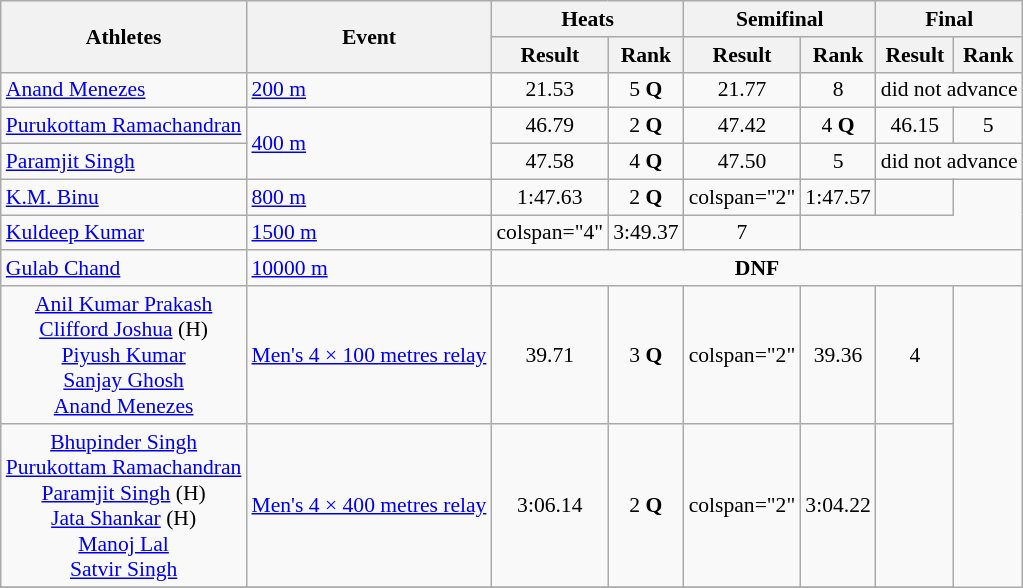<table class="wikitable" style="text-align:center; font-size:90%">
<tr>
<th rowspan=2>Athletes</th>
<th rowspan=2>Event</th>
<th colspan=2>Heats</th>
<th colspan=2>Semifinal</th>
<th colspan=2>Final</th>
</tr>
<tr>
<th>Result</th>
<th>Rank</th>
<th>Result</th>
<th>Rank</th>
<th>Result</th>
<th>Rank</th>
</tr>
<tr>
<td align=left><a href='#'>Anand Menezes</a></td>
<td align=left><a href='#'>200 m</a></td>
<td>21.53</td>
<td>5 <strong>Q</strong></td>
<td>21.77</td>
<td>8</td>
<td colspan=2>did not advance</td>
</tr>
<tr>
<td align=left><a href='#'>Purukottam Ramachandran</a></td>
<td align=left rowspan=2><a href='#'>400 m</a></td>
<td>46.79</td>
<td>2 <strong>Q</strong></td>
<td>47.42</td>
<td>4 <strong>Q</strong></td>
<td>46.15</td>
<td>5</td>
</tr>
<tr>
<td align=left><a href='#'>Paramjit Singh</a></td>
<td>47.58</td>
<td>4 <strong>Q</strong></td>
<td>47.50</td>
<td>5</td>
<td colspan=2>did not advance</td>
</tr>
<tr>
<td align=left><a href='#'>K.M. Binu</a></td>
<td align=left><a href='#'>800 m</a></td>
<td>1:47.63</td>
<td>2 <strong>Q</strong></td>
<td>colspan="2" </td>
<td>1:47.57</td>
<td></td>
</tr>
<tr>
<td align=left><a href='#'>Kuldeep Kumar</a></td>
<td align=left><a href='#'>1500 m</a></td>
<td>colspan="4" </td>
<td>3:49.37</td>
<td>7</td>
</tr>
<tr>
<td align=left><a href='#'>Gulab Chand</a></td>
<td align=left><a href='#'>10000 m</a></td>
<td style="text-align:center" colspan="6"><strong>DNF</strong></td>
</tr>
<tr>
<td><a href='#'>Anil Kumar Prakash</a><br> <a href='#'>Clifford Joshua</a> (H) <br><a href='#'>Piyush Kumar</a> <br><a href='#'>Sanjay Ghosh</a> <br><a href='#'>Anand Menezes</a></td>
<td><a href='#'>Men's 4 × 100 metres relay</a></td>
<td>39.71</td>
<td>3 <strong>Q</strong></td>
<td>colspan="2" </td>
<td>39.36</td>
<td>4</td>
</tr>
<tr>
<td><a href='#'>Bhupinder Singh</a><br> <a href='#'>Purukottam Ramachandran</a> <br><a href='#'>Paramjit Singh</a> (H) <br><a href='#'>Jata Shankar</a> (H) <br><a href='#'>Manoj Lal</a> <br><a href='#'>Satvir Singh</a></td>
<td><a href='#'>Men's 4 × 400 metres relay</a></td>
<td>3:06.14</td>
<td>2 <strong>Q</strong></td>
<td>colspan="2" </td>
<td>3:04.22</td>
<td></td>
</tr>
<tr>
</tr>
</table>
